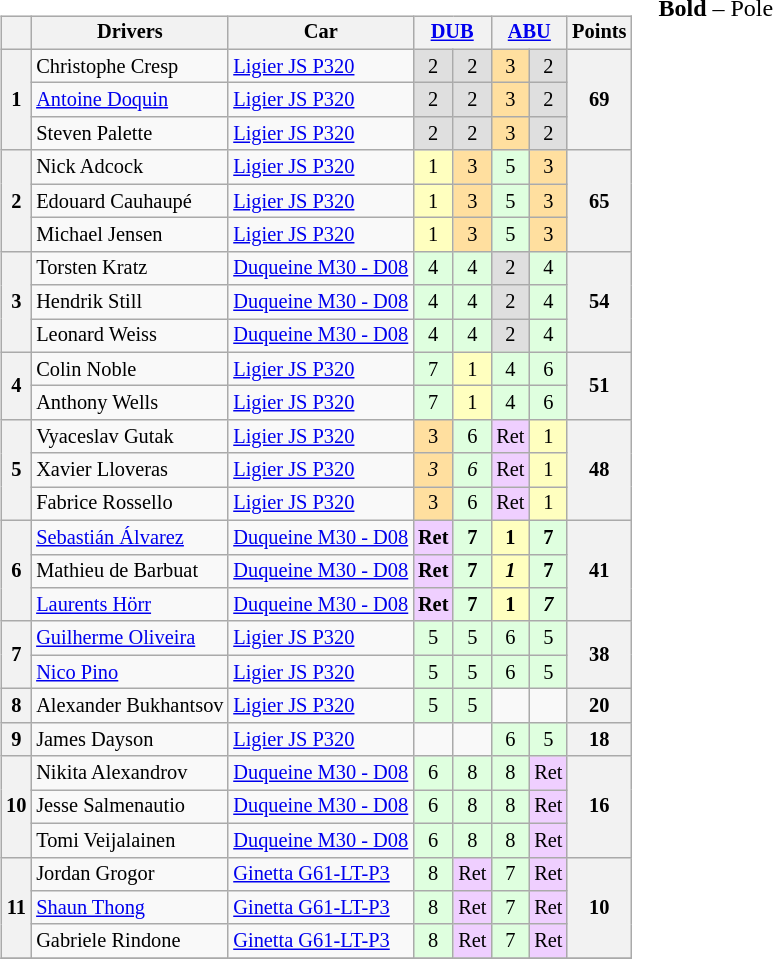<table>
<tr>
<td></td>
<td valign="top"><br><table class="wikitable" style="font-size:85%; text-align:center;">
<tr>
<th></th>
<th>Drivers</th>
<th>Car</th>
<th colspan=2><a href='#'>DUB</a><br></th>
<th colspan=2><a href='#'>ABU</a><br></th>
<th>Points</th>
</tr>
<tr>
<th rowspan="3">1</th>
<td align=left> Christophe Cresp</td>
<td align=left><a href='#'>Ligier JS P320</a></td>
<td style="background:#DFDFDF;">2</td>
<td style="background:#DFDFDF;">2</td>
<td style="background:#FFDF9F;">3</td>
<td style="background:#DFDFDF;">2</td>
<th rowspan="3">69</th>
</tr>
<tr>
<td align=left> <a href='#'>Antoine Doquin</a></td>
<td align=left><a href='#'>Ligier JS P320</a></td>
<td style="background:#DFDFDF;">2</td>
<td style="background:#DFDFDF;">2</td>
<td style="background:#FFDF9F;">3</td>
<td style="background:#DFDFDF;">2</td>
</tr>
<tr>
<td align=left> Steven Palette</td>
<td align=left><a href='#'>Ligier JS P320</a></td>
<td style="background:#DFDFDF;">2</td>
<td style="background:#DFDFDF;">2</td>
<td style="background:#FFDF9F;">3</td>
<td style="background:#DFDFDF;">2</td>
</tr>
<tr>
<th rowspan="3">2</th>
<td align=left> Nick Adcock</td>
<td align=left><a href='#'>Ligier JS P320</a></td>
<td style="background:#FFFFBF;">1</td>
<td style="background:#FFDF9F;">3</td>
<td style="background:#DFFFDF;">5</td>
<td style="background:#FFDF9F;">3</td>
<th rowspan="3">65</th>
</tr>
<tr>
<td align=left> Edouard Cauhaupé</td>
<td align=left><a href='#'>Ligier JS P320</a></td>
<td style="background:#FFFFBF;">1</td>
<td style="background:#FFDF9F;">3</td>
<td style="background:#DFFFDF;">5</td>
<td style="background:#FFDF9F;">3</td>
</tr>
<tr>
<td align=left> Michael Jensen</td>
<td align=left><a href='#'>Ligier JS P320</a></td>
<td style="background:#FFFFBF;">1</td>
<td style="background:#FFDF9F;">3</td>
<td style="background:#DFFFDF;">5</td>
<td style="background:#FFDF9F;">3</td>
</tr>
<tr>
<th rowspan="3">3</th>
<td align=left> Torsten Kratz</td>
<td align=left><a href='#'>Duqueine M30 - D08</a></td>
<td style="background:#DFFFDF;">4</td>
<td style="background:#DFFFDF;">4</td>
<td style="background:#DFDFDF;">2</td>
<td style="background:#DFFFDF;">4</td>
<th rowspan="3">54</th>
</tr>
<tr>
<td align=left> Hendrik Still</td>
<td align=left><a href='#'>Duqueine M30 - D08</a></td>
<td style="background:#DFFFDF;">4</td>
<td style="background:#DFFFDF;">4</td>
<td style="background:#DFDFDF;">2</td>
<td style="background:#DFFFDF;">4</td>
</tr>
<tr>
<td align=left> Leonard Weiss</td>
<td align=left><a href='#'>Duqueine M30 - D08</a></td>
<td style="background:#DFFFDF;">4</td>
<td style="background:#DFFFDF;">4</td>
<td style="background:#DFDFDF;">2</td>
<td style="background:#DFFFDF;">4</td>
</tr>
<tr>
<th rowspan="2">4</th>
<td align=left> Colin Noble</td>
<td align=left><a href='#'>Ligier JS P320</a></td>
<td style="background:#DFFFDF;">7</td>
<td style="background:#FFFFBF;">1</td>
<td style="background:#DFFFDF;">4</td>
<td style="background:#DFFFDF;">6</td>
<th rowspan="2">51</th>
</tr>
<tr>
<td align=left> Anthony Wells</td>
<td align=left><a href='#'>Ligier JS P320</a></td>
<td style="background:#DFFFDF;">7</td>
<td style="background:#FFFFBF;">1</td>
<td style="background:#DFFFDF;">4</td>
<td style="background:#DFFFDF;">6</td>
</tr>
<tr>
<th rowspan="3">5</th>
<td align=left> Vyaceslav Gutak</td>
<td align=left><a href='#'>Ligier JS P320</a></td>
<td style="background:#FFDF9F;">3</td>
<td style="background:#DFFFDF;">6</td>
<td style="background:#EFCFFF;">Ret</td>
<td style="background:#FFFFBF;">1</td>
<th rowspan="3">48</th>
</tr>
<tr>
<td align=left> Xavier Lloveras</td>
<td align=left><a href='#'>Ligier JS P320</a></td>
<td style="background:#FFDF9F;"><em>3</em></td>
<td style="background:#DFFFDF;"><em>6</em></td>
<td style="background:#EFCFFF;">Ret</td>
<td style="background:#FFFFBF;">1</td>
</tr>
<tr>
<td align=left> Fabrice Rossello</td>
<td align=left><a href='#'>Ligier JS P320</a></td>
<td style="background:#FFDF9F;">3</td>
<td style="background:#DFFFDF;">6</td>
<td style="background:#EFCFFF;">Ret</td>
<td style="background:#FFFFBF;">1</td>
</tr>
<tr>
<th rowspan="3">6</th>
<td align=left> <a href='#'>Sebastián Álvarez</a></td>
<td align=left><a href='#'>Duqueine M30 - D08</a></td>
<td style="background:#EFCFFF;"><strong>Ret</strong></td>
<td style="background:#DFFFDF;"><strong>7</strong></td>
<td style="background:#FFFFBF;"><strong>1</strong></td>
<td style="background:#DFFFDF;"><strong>7</strong></td>
<th rowspan="3">41</th>
</tr>
<tr>
<td align=left> Mathieu de Barbuat</td>
<td align=left><a href='#'>Duqueine M30 - D08</a></td>
<td style="background:#EFCFFF;"><strong>Ret</strong></td>
<td style="background:#DFFFDF;"><strong>7</strong></td>
<td style="background:#FFFFBF;"><strong><em>1</em></strong></td>
<td style="background:#DFFFDF;"><strong>7</strong></td>
</tr>
<tr>
<td align=left> <a href='#'>Laurents Hörr</a></td>
<td align=left><a href='#'>Duqueine M30 - D08</a></td>
<td style="background:#EFCFFF;"><strong>Ret</strong></td>
<td style="background:#DFFFDF;"><strong>7</strong></td>
<td style="background:#FFFFBF;"><strong>1</strong></td>
<td style="background:#DFFFDF;"><strong><em>7</em></strong></td>
</tr>
<tr>
<th rowspan="2">7</th>
<td align=left> <a href='#'>Guilherme Oliveira</a></td>
<td align=left><a href='#'>Ligier JS P320</a></td>
<td style="background:#DFFFDF;">5</td>
<td style="background:#DFFFDF;">5</td>
<td style="background:#DFFFDF;">6</td>
<td style="background:#DFFFDF;">5</td>
<th rowspan="2">38</th>
</tr>
<tr>
<td align=left> <a href='#'>Nico Pino</a></td>
<td align=left><a href='#'>Ligier JS P320</a></td>
<td style="background:#DFFFDF;">5</td>
<td style="background:#DFFFDF;">5</td>
<td style="background:#DFFFDF;">6</td>
<td style="background:#DFFFDF;">5</td>
</tr>
<tr>
<th>8</th>
<td align=left> Alexander Bukhantsov</td>
<td align=left><a href='#'>Ligier JS P320</a></td>
<td style="background:#DFFFDF;">5</td>
<td style="background:#DFFFDF;">5</td>
<td></td>
<td></td>
<th>20</th>
</tr>
<tr>
<th>9</th>
<td align=left> James Dayson</td>
<td align=left><a href='#'>Ligier JS P320</a></td>
<td></td>
<td></td>
<td style="background:#DFFFDF;">6</td>
<td style="background:#DFFFDF;">5</td>
<th>18</th>
</tr>
<tr>
<th rowspan="3">10</th>
<td align=left> Nikita Alexandrov</td>
<td align=left><a href='#'>Duqueine M30 - D08</a></td>
<td style="background:#DFFFDF;">6</td>
<td style="background:#DFFFDF;">8</td>
<td style="background:#DFFFDF;">8</td>
<td style="background:#EFCFFF;">Ret</td>
<th rowspan="3">16</th>
</tr>
<tr>
<td align=left> Jesse Salmenautio</td>
<td align=left><a href='#'>Duqueine M30 - D08</a></td>
<td style="background:#DFFFDF;">6</td>
<td style="background:#DFFFDF;">8</td>
<td style="background:#DFFFDF;">8</td>
<td style="background:#EFCFFF;">Ret</td>
</tr>
<tr>
<td align=left> Tomi Veijalainen</td>
<td align=left><a href='#'>Duqueine M30 - D08</a></td>
<td style="background:#DFFFDF;">6</td>
<td style="background:#DFFFDF;">8</td>
<td style="background:#DFFFDF;">8</td>
<td style="background:#EFCFFF;">Ret</td>
</tr>
<tr>
<th rowspan="3">11</th>
<td align=left> Jordan Grogor</td>
<td align=left><a href='#'>Ginetta G61-LT-P3</a></td>
<td style="background:#DFFFDF;">8</td>
<td style="background:#EFCFFF;">Ret</td>
<td style="background:#DFFFDF;">7</td>
<td style="background:#EFCFFF;">Ret</td>
<th rowspan="3">10</th>
</tr>
<tr>
<td align=left> <a href='#'>Shaun Thong</a></td>
<td align=left><a href='#'>Ginetta G61-LT-P3</a></td>
<td style="background:#DFFFDF;">8</td>
<td style="background:#EFCFFF;">Ret</td>
<td style="background:#DFFFDF;">7</td>
<td style="background:#EFCFFF;">Ret</td>
</tr>
<tr>
<td align=left> Gabriele Rindone</td>
<td align=left><a href='#'>Ginetta G61-LT-P3</a></td>
<td style="background:#DFFFDF;">8</td>
<td style="background:#EFCFFF;">Ret</td>
<td style="background:#DFFFDF;">7</td>
<td style="background:#EFCFFF;">Ret</td>
</tr>
<tr>
</tr>
</table>
</td>
<td valign="top"><br>
<span><strong>Bold</strong> – Pole<br></span></td>
</tr>
</table>
